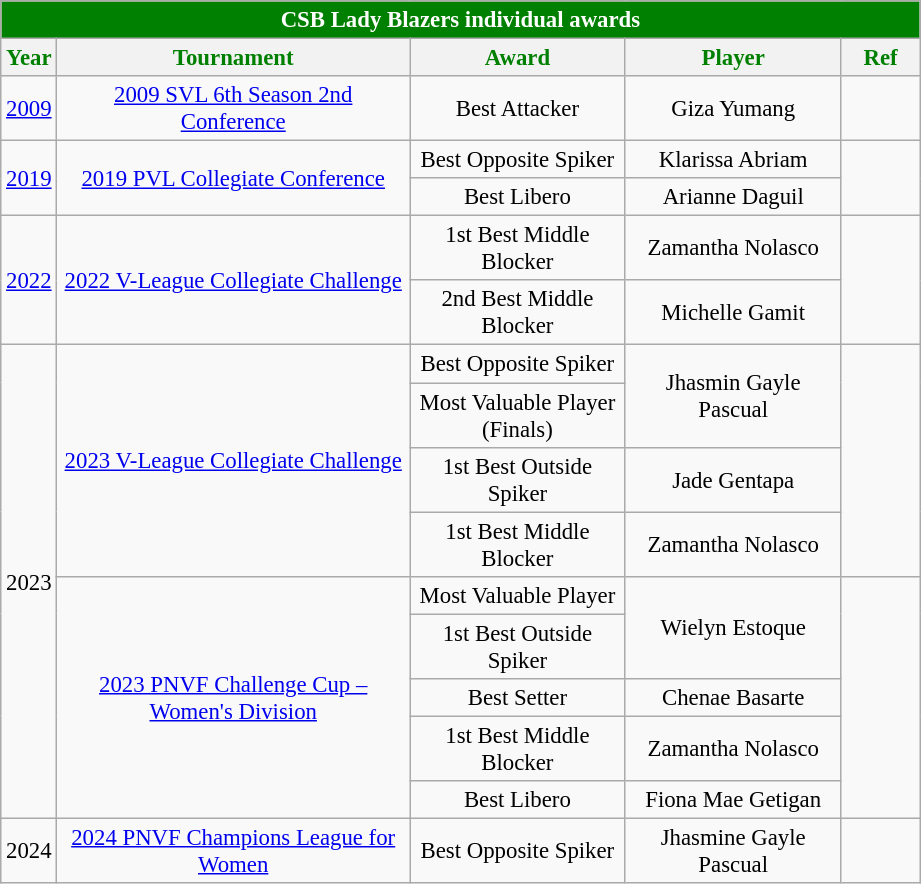<table class="wikitable sortable" style="font-size:95%; text-align:left;">
<tr>
<th colspan="5" style= "background: green; color: white; text-align: center"><strong>CSB Lady Blazers individual awards</strong></th>
</tr>
<tr style="background: white; color: green">
<th style= "align=center; width:1em;">Year</th>
<th style= "align=center;width:15em;">Tournament</th>
<th style= "align=center; width:9em;">Award</th>
<th style= "align=center; width:9em;">Player</th>
<th style= "align=center; width:3em;">Ref</th>
</tr>
<tr align=center>
<td><a href='#'>2009</a></td>
<td><a href='#'>2009 SVL 6th Season 2nd Conference</a></td>
<td>Best Attacker</td>
<td>Giza Yumang</td>
<td></td>
</tr>
<tr align=center>
<td rowspan=2><a href='#'>2019</a></td>
<td rowspan=2><a href='#'>2019 PVL Collegiate Conference</a></td>
<td>Best Opposite Spiker</td>
<td>Klarissa Abriam</td>
<td rowspan=2></td>
</tr>
<tr align=center>
<td>Best Libero</td>
<td>Arianne Daguil</td>
</tr>
<tr align=center>
<td rowspan=2><a href='#'>2022</a></td>
<td rowspan=2><a href='#'>2022 V-League Collegiate Challenge</a></td>
<td>1st Best Middle Blocker</td>
<td>Zamantha Nolasco</td>
<td rowspan=2></td>
</tr>
<tr align=center>
<td>2nd Best Middle Blocker</td>
<td>Michelle Gamit</td>
</tr>
<tr align=center>
<td rowspan=9>2023</td>
<td rowspan=4><a href='#'>2023 V-League Collegiate Challenge</a></td>
<td>Best Opposite Spiker</td>
<td rowspan=2>Jhasmin Gayle Pascual</td>
<td rowspan=4></td>
</tr>
<tr align=center>
<td>Most Valuable Player (Finals)</td>
</tr>
<tr align=center>
<td>1st Best Outside Spiker</td>
<td>Jade Gentapa</td>
</tr>
<tr align=center>
<td>1st Best Middle Blocker</td>
<td>Zamantha Nolasco</td>
</tr>
<tr align=center>
<td rowspan=5><a href='#'>2023 PNVF Challenge Cup – Women's Division</a></td>
<td>Most Valuable Player</td>
<td rowspan=2>Wielyn Estoque</td>
<td rowspan=5></td>
</tr>
<tr align=center>
<td>1st Best Outside Spiker</td>
</tr>
<tr align=center>
<td>Best Setter</td>
<td>Chenae Basarte</td>
</tr>
<tr align=center>
<td>1st Best Middle Blocker</td>
<td>Zamantha Nolasco</td>
</tr>
<tr align=center>
<td>Best Libero</td>
<td>Fiona Mae Getigan</td>
</tr>
<tr align=center>
<td>2024</td>
<td><a href='#'>2024 PNVF Champions League for Women</a></td>
<td>Best Opposite Spiker</td>
<td>Jhasmine Gayle Pascual</td>
<td></td>
</tr>
</table>
